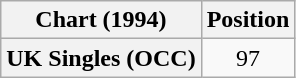<table class="wikitable sortable plainrowheaders" style="text-align:center">
<tr>
<th scope="col">Chart (1994)</th>
<th scope="col">Position</th>
</tr>
<tr>
<th scope="row">UK Singles (OCC)</th>
<td>97</td>
</tr>
</table>
